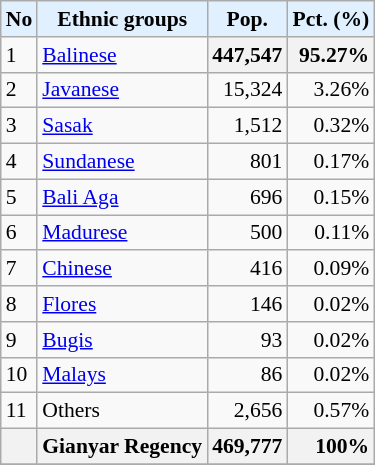<table class="wikitable sortable" style="font-size:90%;">
<tr>
<th style="background:#E0F0FF;">No</th>
<th style="background:#E0F0FF;">Ethnic groups</th>
<th style="background:#E0F0FF;">Pop.</th>
<th style="background:#E0F0FF;">Pct. (%)</th>
</tr>
<tr>
<td>1</td>
<td><a href='#'>Balinese</a></td>
<th style="text-align: right;">447,547</th>
<th style="text-align: right;">95.27%</th>
</tr>
<tr>
<td>2</td>
<td><a href='#'>Javanese</a></td>
<td style="text-align: right;">15,324</td>
<td style="text-align: right;">3.26%</td>
</tr>
<tr>
<td>3</td>
<td><a href='#'>Sasak</a></td>
<td style="text-align: right;">1,512</td>
<td style="text-align: right;">0.32%</td>
</tr>
<tr>
<td>4</td>
<td><a href='#'>Sundanese</a></td>
<td style="text-align: right;">801</td>
<td style="text-align: right;">0.17%</td>
</tr>
<tr>
<td>5</td>
<td><a href='#'>Bali Aga</a></td>
<td style="text-align: right;">696</td>
<td style="text-align: right;">0.15%</td>
</tr>
<tr>
<td>6</td>
<td><a href='#'>Madurese</a></td>
<td style="text-align: right;">500</td>
<td style="text-align: right;">0.11%</td>
</tr>
<tr>
<td>7</td>
<td><a href='#'>Chinese</a></td>
<td style="text-align: right;">416</td>
<td style="text-align: right;">0.09%</td>
</tr>
<tr>
<td>8</td>
<td><a href='#'>Flores</a></td>
<td style="text-align: right;">146</td>
<td style="text-align: right;">0.02%</td>
</tr>
<tr>
<td>9</td>
<td><a href='#'>Bugis</a></td>
<td style="text-align: right;">93</td>
<td style="text-align: right;">0.02%</td>
</tr>
<tr>
<td>10</td>
<td><a href='#'>Malays</a></td>
<td style="text-align: right;">86</td>
<td style="text-align: right;">0.02%</td>
</tr>
<tr>
<td>11</td>
<td>Others</td>
<td style="text-align: right;">2,656</td>
<td style="text-align: right;">0.57%</td>
</tr>
<tr>
<th></th>
<th>Gianyar Regency</th>
<th style="text-align: right;">469,777</th>
<th style="text-align: right;">100%</th>
</tr>
<tr>
</tr>
</table>
